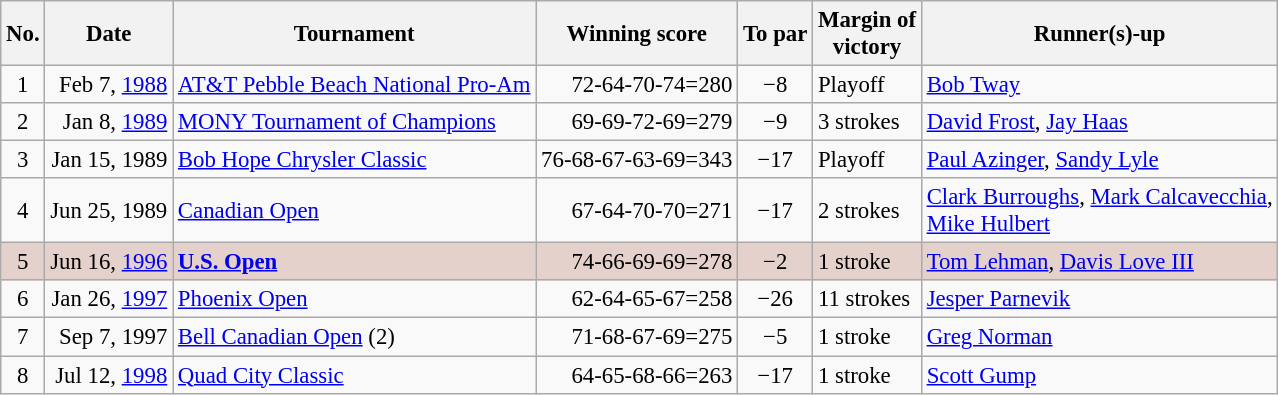<table class="wikitable" style="font-size:95%;">
<tr>
<th>No.</th>
<th>Date</th>
<th>Tournament</th>
<th>Winning score</th>
<th>To par</th>
<th>Margin of<br>victory</th>
<th>Runner(s)-up</th>
</tr>
<tr>
<td align=center>1</td>
<td align=right>Feb 7, <a href='#'>1988</a></td>
<td><a href='#'>AT&T Pebble Beach National Pro-Am</a></td>
<td align=right>72-64-70-74=280</td>
<td align=center>−8</td>
<td>Playoff</td>
<td> <a href='#'>Bob Tway</a></td>
</tr>
<tr>
<td align=center>2</td>
<td align=right>Jan 8, <a href='#'>1989</a></td>
<td><a href='#'>MONY Tournament of Champions</a></td>
<td align=right>69-69-72-69=279</td>
<td align=center>−9</td>
<td>3 strokes</td>
<td> <a href='#'>David Frost</a>,  <a href='#'>Jay Haas</a></td>
</tr>
<tr>
<td align=center>3</td>
<td align=right>Jan 15, 1989</td>
<td><a href='#'>Bob Hope Chrysler Classic</a></td>
<td align=right>76-68-67-63-69=343</td>
<td align=center>−17</td>
<td>Playoff</td>
<td> <a href='#'>Paul Azinger</a>,  <a href='#'>Sandy Lyle</a></td>
</tr>
<tr>
<td align=center>4</td>
<td align=right>Jun 25, 1989</td>
<td><a href='#'>Canadian Open</a></td>
<td align=right>67-64-70-70=271</td>
<td align=center>−17</td>
<td>2 strokes</td>
<td> <a href='#'>Clark Burroughs</a>,  <a href='#'>Mark Calcavecchia</a>,<br> <a href='#'>Mike Hulbert</a></td>
</tr>
<tr style="background:#e5d1cb;">
<td align=center>5</td>
<td align=right>Jun 16, <a href='#'>1996</a></td>
<td><strong><a href='#'>U.S. Open</a></strong></td>
<td align=right>74-66-69-69=278</td>
<td align=center>−2</td>
<td>1 stroke</td>
<td> <a href='#'>Tom Lehman</a>,  <a href='#'>Davis Love III</a></td>
</tr>
<tr>
<td align=center>6</td>
<td align=right>Jan 26, <a href='#'>1997</a></td>
<td><a href='#'>Phoenix Open</a></td>
<td align=right>62-64-65-67=258</td>
<td align=center>−26</td>
<td>11 strokes</td>
<td> <a href='#'>Jesper Parnevik</a></td>
</tr>
<tr>
<td align=center>7</td>
<td align=right>Sep 7, 1997</td>
<td><a href='#'>Bell Canadian Open</a> (2)</td>
<td align=right>71-68-67-69=275</td>
<td align=center>−5</td>
<td>1 stroke</td>
<td> <a href='#'>Greg Norman</a></td>
</tr>
<tr>
<td align=center>8</td>
<td align=right>Jul 12, <a href='#'>1998</a></td>
<td><a href='#'>Quad City Classic</a></td>
<td align=right>64-65-68-66=263</td>
<td align=center>−17</td>
<td>1 stroke</td>
<td> <a href='#'>Scott Gump</a></td>
</tr>
</table>
